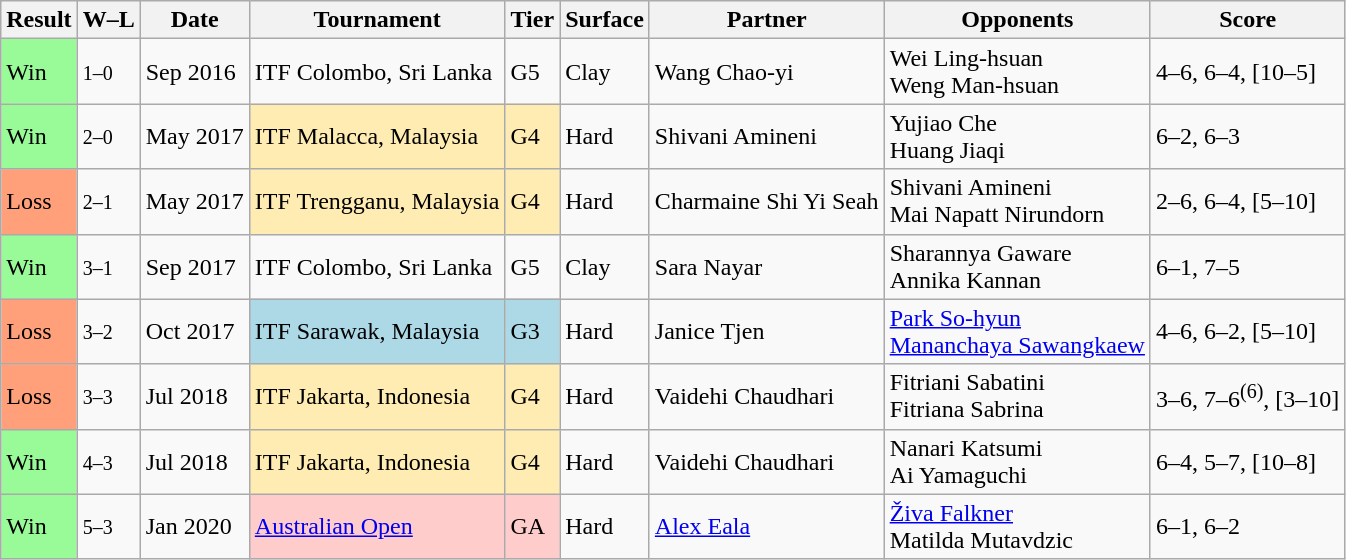<table class="sortable wikitable">
<tr>
<th>Result</th>
<th class="unsortable">W–L</th>
<th>Date</th>
<th>Tournament</th>
<th>Tier</th>
<th>Surface</th>
<th>Partner</th>
<th>Opponents</th>
<th class="unsortable">Score</th>
</tr>
<tr>
<td bgcolor=98fb98>Win</td>
<td><small>1–0</small></td>
<td>Sep 2016</td>
<td>ITF Colombo, Sri Lanka</td>
<td>G5</td>
<td>Clay</td>
<td> Wang Chao-yi</td>
<td> Wei Ling-hsuan <br>  Weng Man-hsuan</td>
<td>4–6, 6–4, [10–5]</td>
</tr>
<tr>
<td bgcolor=98fb98>Win</td>
<td><small>2–0</small></td>
<td>May 2017</td>
<td bgcolor="ffecb2">ITF Malacca, Malaysia</td>
<td bgcolor="ffecb2">G4</td>
<td>Hard</td>
<td> Shivani Amineni</td>
<td> Yujiao Che <br>  Huang Jiaqi</td>
<td>6–2, 6–3</td>
</tr>
<tr>
<td style="background:#ffa07a;">Loss</td>
<td><small>2–1</small></td>
<td>May 2017</td>
<td bgcolor="ffecb2">ITF Trengganu, Malaysia</td>
<td bgcolor="ffecb2">G4</td>
<td>Hard</td>
<td> Charmaine Shi Yi Seah</td>
<td> Shivani Amineni <br>  Mai Napatt Nirundorn</td>
<td>2–6, 6–4, [5–10]</td>
</tr>
<tr>
<td bgcolor=98fb98>Win</td>
<td><small>3–1</small></td>
<td>Sep 2017</td>
<td>ITF Colombo, Sri Lanka</td>
<td>G5</td>
<td>Clay</td>
<td> Sara Nayar</td>
<td> Sharannya Gaware <br>  Annika Kannan</td>
<td>6–1, 7–5</td>
</tr>
<tr>
<td style="background:#ffa07a;">Loss</td>
<td><small>3–2</small></td>
<td>Oct 2017</td>
<td bgcolor="lightblue">ITF Sarawak, Malaysia</td>
<td bgcolor="lightblue">G3</td>
<td>Hard</td>
<td> Janice Tjen</td>
<td> <a href='#'>Park So-hyun</a> <br>  <a href='#'>Mananchaya Sawangkaew</a></td>
<td>4–6, 6–2, [5–10]</td>
</tr>
<tr>
<td style="background:#ffa07a;">Loss</td>
<td><small>3–3</small></td>
<td>Jul 2018</td>
<td bgcolor="ffecb2">ITF Jakarta, Indonesia</td>
<td bgcolor="ffecb2">G4</td>
<td>Hard</td>
<td> Vaidehi Chaudhari</td>
<td> Fitriani Sabatini <br>  Fitriana Sabrina</td>
<td>3–6, 7–6<sup>(6)</sup>, [3–10]</td>
</tr>
<tr>
<td bgcolor=98fb98>Win</td>
<td><small>4–3</small></td>
<td>Jul 2018</td>
<td bgcolor="ffecb2">ITF Jakarta, Indonesia</td>
<td bgcolor="ffecb2">G4</td>
<td>Hard</td>
<td> Vaidehi Chaudhari</td>
<td> Nanari Katsumi <br>  Ai Yamaguchi</td>
<td>6–4, 5–7, [10–8]</td>
</tr>
<tr>
<td bgcolor=98fb98>Win</td>
<td><small>5–3</small></td>
<td>Jan 2020</td>
<td bgcolor=#ffcccc><a href='#'>Australian Open</a></td>
<td bgcolor=#ffcccc>GA</td>
<td>Hard</td>
<td> <a href='#'>Alex Eala</a></td>
<td> <a href='#'>Živa Falkner</a> <br>  Matilda Mutavdzic</td>
<td>6–1, 6–2</td>
</tr>
</table>
